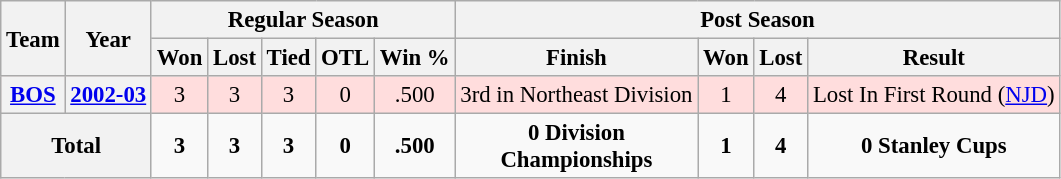<table class="wikitable" style="font-size: 95%; text-align:center;">
<tr>
<th rowspan="2">Team</th>
<th rowspan="2">Year</th>
<th colspan="5">Regular Season</th>
<th colspan="4">Post Season</th>
</tr>
<tr>
<th>Won</th>
<th>Lost</th>
<th>Tied</th>
<th>OTL</th>
<th>Win %</th>
<th>Finish</th>
<th>Won</th>
<th>Lost</th>
<th>Result</th>
</tr>
<tr ! style="background:#fdd;">
<th><a href='#'>BOS</a></th>
<th><a href='#'>2002-03</a></th>
<td>3</td>
<td>3</td>
<td>3</td>
<td>0</td>
<td>.500</td>
<td>3rd in Northeast Division</td>
<td>1</td>
<td>4</td>
<td>Lost In First Round (<a href='#'>NJD</a>)</td>
</tr>
<tr>
<th colspan="2"><strong>Total</strong></th>
<td><strong>3</strong></td>
<td><strong>3</strong></td>
<td><strong>3</strong></td>
<td><strong>0</strong></td>
<td><strong>.500</strong></td>
<td><strong>0 Division<br>Championships</strong></td>
<td><strong>1</strong></td>
<td><strong>4</strong></td>
<td><strong>0 Stanley Cups</strong></td>
</tr>
</table>
